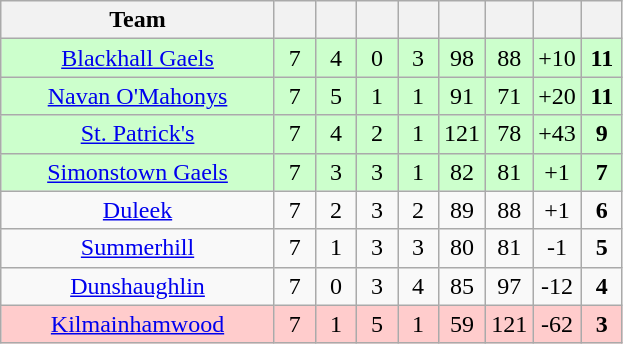<table class="wikitable" style="text-align:center">
<tr>
<th width="175">Team</th>
<th width="20"></th>
<th width="20"></th>
<th width="20"></th>
<th width="20"></th>
<th width="20"></th>
<th width="20"></th>
<th width="20"></th>
<th width="20"></th>
</tr>
<tr style="background:#cfc;">
<td><a href='#'>Blackhall Gaels</a></td>
<td>7</td>
<td>4</td>
<td>0</td>
<td>3</td>
<td>98</td>
<td>88</td>
<td>+10</td>
<td><strong>11</strong></td>
</tr>
<tr style="background:#cfc;">
<td><a href='#'>Navan O'Mahonys</a></td>
<td>7</td>
<td>5</td>
<td>1</td>
<td>1</td>
<td>91</td>
<td>71</td>
<td>+20</td>
<td><strong>11</strong></td>
</tr>
<tr style="background:#cfc;">
<td><a href='#'>St. Patrick's</a></td>
<td>7</td>
<td>4</td>
<td>2</td>
<td>1</td>
<td>121</td>
<td>78</td>
<td>+43</td>
<td><strong>9</strong></td>
</tr>
<tr style="background:#cfc;">
<td><a href='#'>Simonstown Gaels</a></td>
<td>7</td>
<td>3</td>
<td>3</td>
<td>1</td>
<td>82</td>
<td>81</td>
<td>+1</td>
<td><strong>7</strong></td>
</tr>
<tr>
<td><a href='#'>Duleek</a></td>
<td>7</td>
<td>2</td>
<td>3</td>
<td>2</td>
<td>89</td>
<td>88</td>
<td>+1</td>
<td><strong>6</strong></td>
</tr>
<tr>
<td><a href='#'>Summerhill</a></td>
<td>7</td>
<td>1</td>
<td>3</td>
<td>3</td>
<td>80</td>
<td>81</td>
<td>-1</td>
<td><strong>5</strong></td>
</tr>
<tr>
<td><a href='#'>Dunshaughlin</a></td>
<td>7</td>
<td>0</td>
<td>3</td>
<td>4</td>
<td>85</td>
<td>97</td>
<td>-12</td>
<td><strong>4</strong></td>
</tr>
<tr style="background:#fcc;">
<td><a href='#'>Kilmainhamwood</a></td>
<td>7</td>
<td>1</td>
<td>5</td>
<td>1</td>
<td>59</td>
<td>121</td>
<td>-62</td>
<td><strong>3</strong></td>
</tr>
</table>
